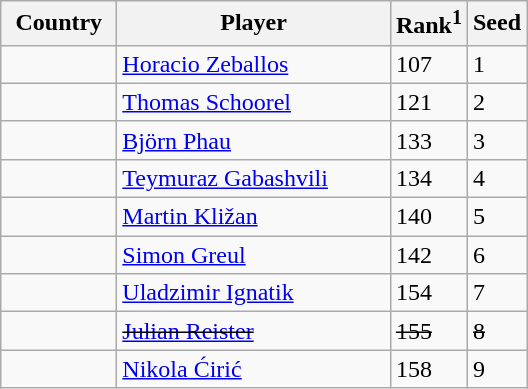<table class="sortable wikitable">
<tr>
<th width="70">Country</th>
<th width="175">Player</th>
<th>Rank<sup>1</sup></th>
<th>Seed</th>
</tr>
<tr>
<td></td>
<td><a href='#'>Horacio Zeballos</a></td>
<td>107</td>
<td>1</td>
</tr>
<tr>
<td></td>
<td><a href='#'>Thomas Schoorel</a></td>
<td>121</td>
<td>2</td>
</tr>
<tr>
<td></td>
<td><a href='#'>Björn Phau</a></td>
<td>133</td>
<td>3</td>
</tr>
<tr>
<td></td>
<td><a href='#'>Teymuraz Gabashvili</a></td>
<td>134</td>
<td>4</td>
</tr>
<tr>
<td></td>
<td><a href='#'>Martin Kližan</a></td>
<td>140</td>
<td>5</td>
</tr>
<tr>
<td></td>
<td><a href='#'>Simon Greul</a></td>
<td>142</td>
<td>6</td>
</tr>
<tr>
<td></td>
<td><a href='#'>Uladzimir Ignatik</a></td>
<td>154</td>
<td>7</td>
</tr>
<tr>
<td></td>
<td><s><a href='#'>Julian Reister</a></s></td>
<td><s>155</s></td>
<td><s>8</s></td>
</tr>
<tr>
<td></td>
<td><a href='#'>Nikola Ćirić</a></td>
<td>158</td>
<td>9</td>
</tr>
</table>
